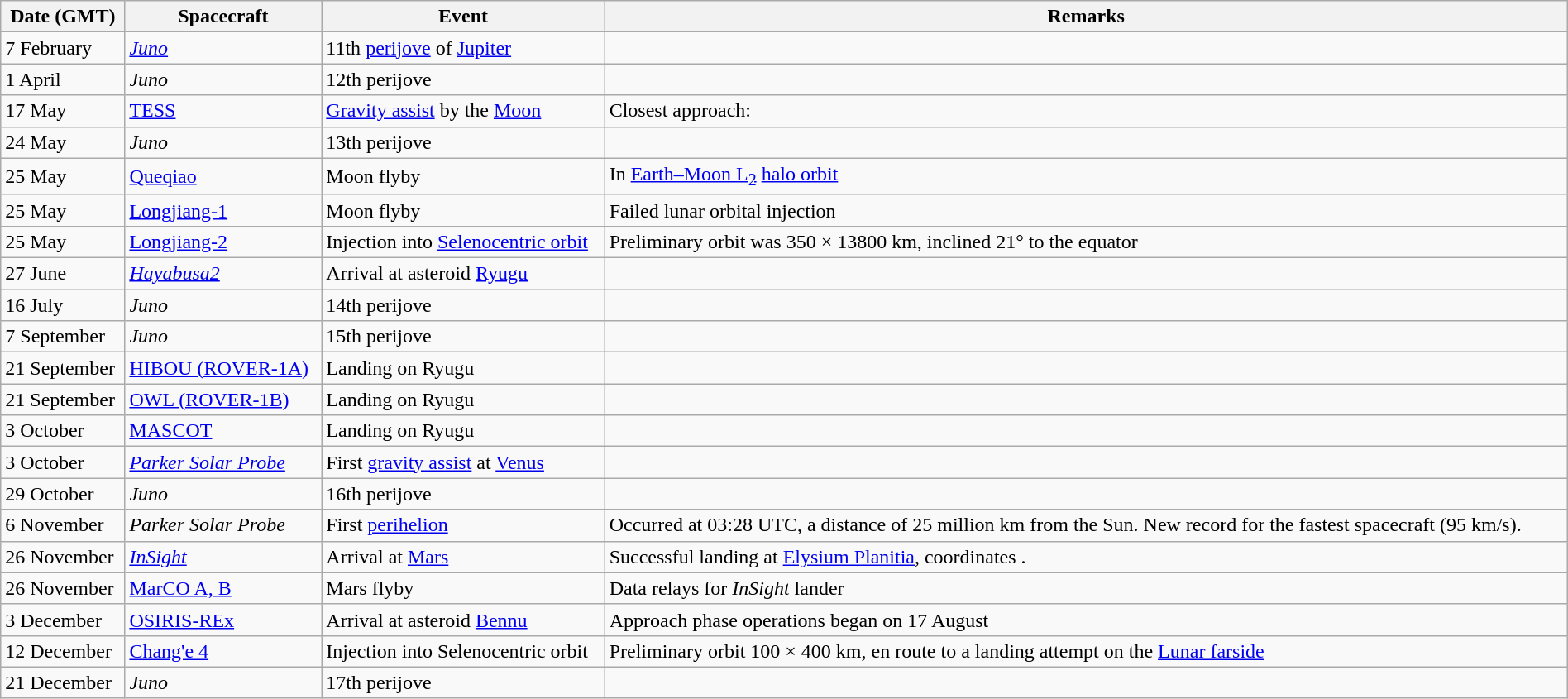<table class="wikitable" style="width:100%;">
<tr>
<th>Date (GMT)</th>
<th>Spacecraft</th>
<th>Event</th>
<th>Remarks</th>
</tr>
<tr>
<td>7 February</td>
<td><a href='#'><em>Juno</em></a></td>
<td>11th <a href='#'>perijove</a> of <a href='#'>Jupiter</a></td>
<td></td>
</tr>
<tr>
<td>1 April</td>
<td><em>Juno</em></td>
<td>12th perijove</td>
<td></td>
</tr>
<tr>
<td>17 May</td>
<td><a href='#'>TESS</a></td>
<td><a href='#'>Gravity assist</a> by the <a href='#'>Moon</a></td>
<td>Closest approach: </td>
</tr>
<tr>
<td>24 May</td>
<td><em>Juno</em></td>
<td>13th perijove</td>
<td></td>
</tr>
<tr>
<td>25 May</td>
<td><a href='#'>Queqiao</a></td>
<td>Moon flyby</td>
<td>In <a href='#'>Earth–Moon L<sub>2</sub></a> <a href='#'>halo orbit</a></td>
</tr>
<tr>
<td>25 May</td>
<td><a href='#'>Longjiang-1</a></td>
<td>Moon flyby</td>
<td>Failed lunar orbital injection</td>
</tr>
<tr>
<td>25 May</td>
<td><a href='#'>Longjiang-2</a></td>
<td>Injection into <a href='#'>Selenocentric orbit</a></td>
<td>Preliminary orbit was 350 × 13800 km, inclined 21° to the equator</td>
</tr>
<tr>
<td>27 June</td>
<td><em><a href='#'>Hayabusa2</a></em></td>
<td>Arrival at asteroid <a href='#'>Ryugu</a></td>
<td></td>
</tr>
<tr>
<td>16 July</td>
<td><em>Juno</em></td>
<td>14th perijove</td>
<td></td>
</tr>
<tr>
<td>7 September</td>
<td><em>Juno</em></td>
<td>15th perijove</td>
<td></td>
</tr>
<tr>
<td nowrap>21 September</td>
<td><a href='#'>HIBOU (ROVER-1A)</a></td>
<td>Landing on Ryugu</td>
<td></td>
</tr>
<tr>
<td>21 September</td>
<td><a href='#'>OWL (ROVER-1B)</a></td>
<td>Landing on Ryugu</td>
<td></td>
</tr>
<tr>
<td>3 October</td>
<td><a href='#'>MASCOT</a></td>
<td>Landing on Ryugu</td>
<td></td>
</tr>
<tr>
<td>3 October</td>
<td nowrap><em><a href='#'>Parker Solar Probe</a></em></td>
<td nowrap>First <a href='#'>gravity assist</a> at <a href='#'>Venus</a></td>
<td></td>
</tr>
<tr>
<td>29 October</td>
<td><em>Juno</em></td>
<td>16th perijove</td>
<td></td>
</tr>
<tr>
<td>6 November</td>
<td><em>Parker Solar Probe</em></td>
<td>First <a href='#'>perihelion</a></td>
<td>Occurred at 03:28 UTC, a distance of 25 million km from the Sun. New record for the fastest spacecraft (95 km/s).</td>
</tr>
<tr>
<td nowrap>26 November</td>
<td><em><a href='#'>InSight</a></em></td>
<td>Arrival at <a href='#'>Mars</a></td>
<td>Successful landing at <a href='#'>Elysium Planitia</a>, coordinates .</td>
</tr>
<tr>
<td>26 November</td>
<td><a href='#'>MarCO A, B</a></td>
<td>Mars flyby</td>
<td>Data relays for <em>InSight</em> lander</td>
</tr>
<tr>
<td>3 December</td>
<td><a href='#'>OSIRIS-REx</a></td>
<td>Arrival at asteroid <a href='#'>Bennu</a></td>
<td>Approach phase operations began on 17 August</td>
</tr>
<tr>
<td>12 December</td>
<td><a href='#'>Chang'e 4</a></td>
<td>Injection into Selenocentric orbit</td>
<td>Preliminary orbit 100 × 400 km, en route to a landing attempt on the <a href='#'>Lunar farside</a></td>
</tr>
<tr>
<td>21 December</td>
<td><em>Juno</em></td>
<td>17th perijove</td>
<td></td>
</tr>
</table>
